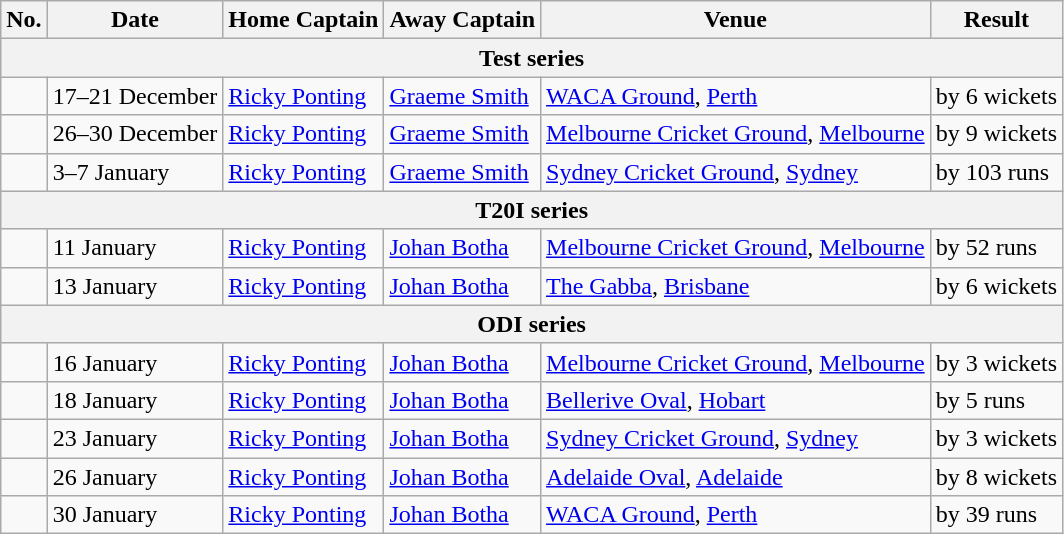<table class="wikitable">
<tr>
<th>No.</th>
<th>Date</th>
<th>Home Captain</th>
<th>Away Captain</th>
<th>Venue</th>
<th>Result</th>
</tr>
<tr>
<th colspan="9">Test series</th>
</tr>
<tr>
<td></td>
<td>17–21 December</td>
<td><a href='#'>Ricky Ponting</a></td>
<td><a href='#'>Graeme Smith</a></td>
<td><a href='#'>WACA Ground</a>, <a href='#'>Perth</a></td>
<td> by 6 wickets</td>
</tr>
<tr>
<td></td>
<td>26–30 December</td>
<td><a href='#'>Ricky Ponting</a></td>
<td><a href='#'>Graeme Smith</a></td>
<td><a href='#'>Melbourne Cricket Ground</a>, <a href='#'>Melbourne</a></td>
<td> by 9 wickets</td>
</tr>
<tr>
<td></td>
<td>3–7 January</td>
<td><a href='#'>Ricky Ponting</a></td>
<td><a href='#'>Graeme Smith</a></td>
<td><a href='#'>Sydney Cricket Ground</a>, <a href='#'>Sydney</a></td>
<td> by 103 runs</td>
</tr>
<tr>
<th colspan="9">T20I series</th>
</tr>
<tr>
<td></td>
<td>11 January</td>
<td><a href='#'>Ricky Ponting</a></td>
<td><a href='#'>Johan Botha</a></td>
<td><a href='#'>Melbourne Cricket Ground</a>, <a href='#'>Melbourne</a></td>
<td> by 52 runs</td>
</tr>
<tr>
<td></td>
<td>13 January</td>
<td><a href='#'>Ricky Ponting</a></td>
<td><a href='#'>Johan Botha</a></td>
<td><a href='#'>The Gabba</a>, <a href='#'>Brisbane</a></td>
<td> by 6 wickets</td>
</tr>
<tr>
<th colspan="9">ODI series</th>
</tr>
<tr>
<td></td>
<td>16 January</td>
<td><a href='#'>Ricky Ponting</a></td>
<td><a href='#'>Johan Botha</a></td>
<td><a href='#'>Melbourne Cricket Ground</a>, <a href='#'>Melbourne</a></td>
<td> by 3 wickets</td>
</tr>
<tr>
<td></td>
<td>18 January</td>
<td><a href='#'>Ricky Ponting</a></td>
<td><a href='#'>Johan Botha</a></td>
<td><a href='#'>Bellerive Oval</a>, <a href='#'>Hobart</a></td>
<td> by 5 runs</td>
</tr>
<tr>
<td></td>
<td>23 January</td>
<td><a href='#'>Ricky Ponting</a></td>
<td><a href='#'>Johan Botha</a></td>
<td><a href='#'>Sydney Cricket Ground</a>, <a href='#'>Sydney</a></td>
<td> by 3 wickets</td>
</tr>
<tr>
<td></td>
<td>26 January</td>
<td><a href='#'>Ricky Ponting</a></td>
<td><a href='#'>Johan Botha</a></td>
<td><a href='#'>Adelaide Oval</a>, <a href='#'>Adelaide</a></td>
<td> by 8 wickets</td>
</tr>
<tr>
<td></td>
<td>30 January</td>
<td><a href='#'>Ricky Ponting</a></td>
<td><a href='#'>Johan Botha</a></td>
<td><a href='#'>WACA Ground</a>, <a href='#'>Perth</a></td>
<td> by 39 runs</td>
</tr>
</table>
